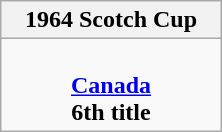<table class="wikitable" style="text-align: center; margin: 0 auto;">
<tr>
<th style="padding-left:1em; padding-right:1em">1964 Scotch Cup</th>
</tr>
<tr>
<td><strong><br><a href='#'>Canada</a><br>6th title</strong></td>
</tr>
</table>
